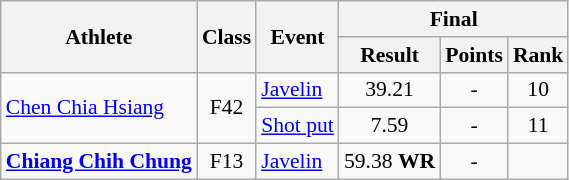<table class=wikitable style="font-size:90%">
<tr>
<th rowspan="2">Athlete</th>
<th rowspan="2">Class</th>
<th rowspan="2">Event</th>
<th colspan="3">Final</th>
</tr>
<tr>
<th>Result</th>
<th>Points</th>
<th>Rank</th>
</tr>
<tr>
<td rowspan="2"><a href='#'>Chen Chia Hsiang</a></td>
<td rowspan="2" style="text-align:center;">F42</td>
<td><a href='#'>Javelin</a></td>
<td style="text-align:center;">39.21</td>
<td style="text-align:center;">-</td>
<td style="text-align:center;">10</td>
</tr>
<tr>
<td><a href='#'>Shot put</a></td>
<td style="text-align:center;">7.59</td>
<td style="text-align:center;">-</td>
<td style="text-align:center;">11</td>
</tr>
<tr>
<td><strong><a href='#'>Chiang Chih Chung</a></strong></td>
<td style="text-align:center;">F13</td>
<td><a href='#'>Javelin</a></td>
<td style="text-align:center;">59.38 <strong>WR</strong></td>
<td style="text-align:center;">-</td>
<td style="text-align:center;"></td>
</tr>
</table>
